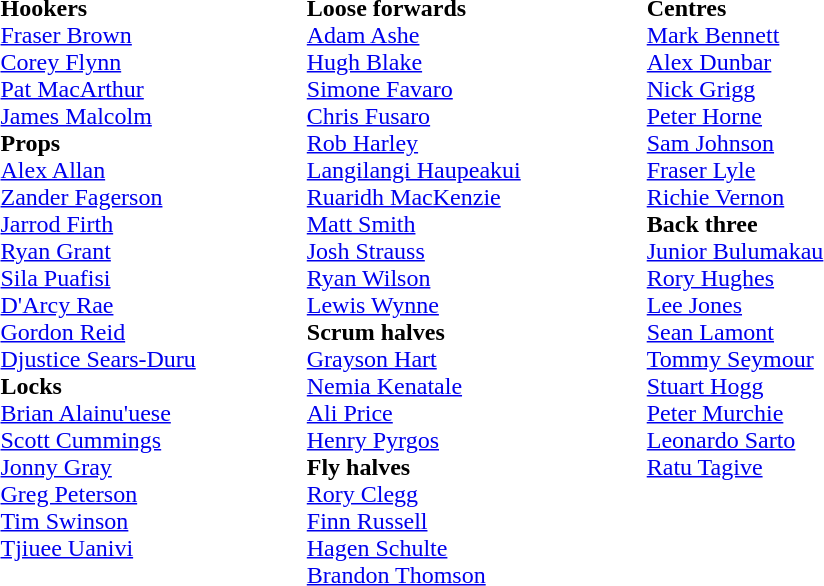<table class="toccolours" style="border-collapse: collapse;">
<tr>
<td valign="top"></td>
<td width="20"> </td>
<td valign="top"><br><strong>Hookers</strong><br> <a href='#'>Fraser Brown</a><br>
 <a href='#'>Corey Flynn</a><br>
 <a href='#'>Pat MacArthur</a><br>
 <a href='#'>James Malcolm</a><br><strong>Props</strong><br> <a href='#'>Alex Allan</a><br>
 <a href='#'>Zander Fagerson</a><br>
 <a href='#'>Jarrod Firth</a><br>
 <a href='#'>Ryan Grant</a><br>
 <a href='#'>Sila Puafisi</a><br>
 <a href='#'>D'Arcy Rae</a><br>
 <a href='#'>Gordon Reid</a><br>
 <a href='#'>Djustice Sears-Duru</a><br><strong>Locks</strong><br> <a href='#'>Brian Alainu'uese</a> <br>
 <a href='#'>Scott Cummings</a><br>
 <a href='#'>Jonny Gray</a><br>
 <a href='#'>Greg Peterson</a><br>
 <a href='#'>Tim Swinson</a><br>
 <a href='#'>Tjiuee Uanivi</a> <br></td>
<td width="70"> </td>
<td valign="top"><br><strong>Loose forwards</strong><br> <a href='#'>Adam Ashe</a><br>
 <a href='#'>Hugh Blake</a><br>
 <a href='#'>Simone Favaro</a><br>
 <a href='#'>Chris Fusaro</a><br>
 <a href='#'>Rob Harley</a><br>
 <a href='#'>Langilangi Haupeakui</a><br>
 <a href='#'>Ruaridh MacKenzie</a><br>
 <a href='#'>Matt Smith</a><br>
 <a href='#'>Josh Strauss</a><br>
 <a href='#'>Ryan Wilson</a><br>
 <a href='#'>Lewis Wynne</a><br><strong>Scrum halves</strong><br> <a href='#'>Grayson Hart</a><br>
 <a href='#'>Nemia Kenatale</a><br>
 <a href='#'>Ali Price</a><br>
 <a href='#'>Henry Pyrgos</a><br><strong>Fly halves</strong><br> <a href='#'>Rory Clegg</a><br>
 <a href='#'>Finn Russell</a><br>
 <a href='#'>Hagen Schulte</a><br>
 <a href='#'>Brandon Thomson</a></td>
<td width="80"> </td>
<td valign="top"><br><strong>Centres</strong><br> <a href='#'>Mark Bennett</a><br>
 <a href='#'>Alex Dunbar</a><br>
 <a href='#'>Nick Grigg</a><br>
 <a href='#'>Peter Horne</a><br>
 <a href='#'>Sam Johnson</a><br>
 <a href='#'>Fraser Lyle</a><br>
 <a href='#'>Richie Vernon</a><br><strong>Back three</strong><br> <a href='#'>Junior Bulumakau</a><br>
 <a href='#'>Rory Hughes</a><br>
 <a href='#'>Lee Jones</a><br>
 <a href='#'>Sean Lamont</a><br>
 <a href='#'>Tommy Seymour</a><br>
 <a href='#'>Stuart Hogg</a><br>
 <a href='#'>Peter Murchie</a><br>
 <a href='#'>Leonardo Sarto</a><br>
 <a href='#'>Ratu Tagive</a><br></td>
<td width="35"> </td>
<td valign="top"></td>
</tr>
</table>
